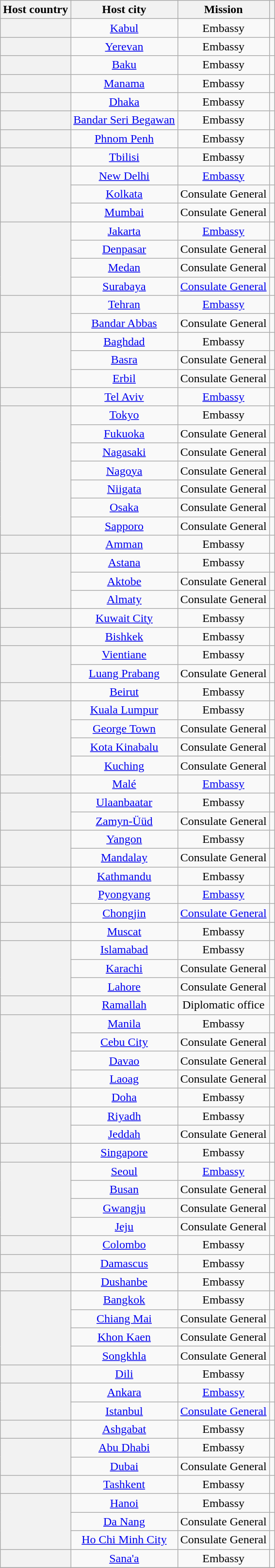<table class="wikitable plainrowheaders" style="text-align:center;">
<tr>
<th scope="col">Host country</th>
<th scope="col">Host city</th>
<th scope="col">Mission</th>
<th scope="col"></th>
</tr>
<tr>
<th scope="row"></th>
<td><a href='#'>Kabul</a></td>
<td>Embassy</td>
<td></td>
</tr>
<tr>
<th scope="row"></th>
<td><a href='#'>Yerevan</a></td>
<td>Embassy</td>
<td></td>
</tr>
<tr>
<th scope="row"></th>
<td><a href='#'>Baku</a></td>
<td>Embassy</td>
<td></td>
</tr>
<tr>
<th scope="row"></th>
<td><a href='#'>Manama</a></td>
<td>Embassy</td>
<td></td>
</tr>
<tr>
<th scope="row"></th>
<td><a href='#'>Dhaka</a></td>
<td>Embassy</td>
<td></td>
</tr>
<tr>
<th scope="row"></th>
<td><a href='#'>Bandar Seri Begawan</a></td>
<td>Embassy</td>
<td></td>
</tr>
<tr>
<th scope="row"></th>
<td><a href='#'>Phnom Penh</a></td>
<td>Embassy</td>
<td></td>
</tr>
<tr>
<th scope="row"></th>
<td><a href='#'>Tbilisi</a></td>
<td>Embassy</td>
<td></td>
</tr>
<tr>
<th rowspan="3" scope="row"></th>
<td><a href='#'>New Delhi</a></td>
<td><a href='#'>Embassy</a></td>
<td></td>
</tr>
<tr>
<td><a href='#'>Kolkata</a></td>
<td>Consulate General</td>
<td></td>
</tr>
<tr>
<td><a href='#'>Mumbai</a></td>
<td>Consulate General</td>
<td></td>
</tr>
<tr>
<th rowspan="4" scope="row"></th>
<td><a href='#'>Jakarta</a></td>
<td><a href='#'>Embassy</a></td>
<td></td>
</tr>
<tr>
<td><a href='#'>Denpasar</a></td>
<td>Consulate General</td>
<td></td>
</tr>
<tr>
<td><a href='#'>Medan</a></td>
<td>Consulate General</td>
<td></td>
</tr>
<tr>
<td><a href='#'>Surabaya</a></td>
<td><a href='#'>Consulate General</a></td>
<td></td>
</tr>
<tr>
<th rowspan="2" scope="row"></th>
<td><a href='#'>Tehran</a></td>
<td><a href='#'>Embassy</a></td>
<td></td>
</tr>
<tr>
<td><a href='#'>Bandar Abbas</a></td>
<td>Consulate General</td>
<td></td>
</tr>
<tr>
<th rowspan="3" scope="row"></th>
<td><a href='#'>Baghdad</a></td>
<td>Embassy</td>
<td></td>
</tr>
<tr>
<td><a href='#'>Basra</a></td>
<td>Consulate General</td>
<td></td>
</tr>
<tr>
<td><a href='#'>Erbil</a></td>
<td>Consulate General</td>
<td></td>
</tr>
<tr>
<th scope="row"></th>
<td><a href='#'>Tel Aviv</a></td>
<td><a href='#'>Embassy</a></td>
<td></td>
</tr>
<tr>
<th rowspan="7" scope="row"></th>
<td><a href='#'>Tokyo</a></td>
<td>Embassy</td>
<td></td>
</tr>
<tr>
<td><a href='#'>Fukuoka</a></td>
<td>Consulate General</td>
<td></td>
</tr>
<tr>
<td><a href='#'>Nagasaki</a></td>
<td>Consulate General</td>
<td></td>
</tr>
<tr>
<td><a href='#'>Nagoya</a></td>
<td>Consulate General</td>
<td></td>
</tr>
<tr>
<td><a href='#'>Niigata</a></td>
<td>Consulate General</td>
<td></td>
</tr>
<tr>
<td><a href='#'>Osaka</a></td>
<td>Consulate General</td>
<td></td>
</tr>
<tr>
<td><a href='#'>Sapporo</a></td>
<td>Consulate General</td>
<td></td>
</tr>
<tr>
<th scope="row"></th>
<td><a href='#'>Amman</a></td>
<td>Embassy</td>
<td></td>
</tr>
<tr>
<th rowspan="3" scope="row"></th>
<td><a href='#'>Astana</a></td>
<td>Embassy</td>
<td></td>
</tr>
<tr>
<td><a href='#'>Aktobe</a></td>
<td>Consulate General</td>
<td></td>
</tr>
<tr>
<td><a href='#'>Almaty</a></td>
<td>Consulate General</td>
<td></td>
</tr>
<tr>
<th scope="row"></th>
<td><a href='#'>Kuwait City</a></td>
<td>Embassy</td>
<td></td>
</tr>
<tr>
<th scope="row"></th>
<td><a href='#'>Bishkek</a></td>
<td>Embassy</td>
<td></td>
</tr>
<tr>
<th rowspan="2" scope="row"></th>
<td><a href='#'>Vientiane</a></td>
<td>Embassy</td>
<td></td>
</tr>
<tr>
<td><a href='#'>Luang Prabang</a></td>
<td>Consulate General</td>
<td></td>
</tr>
<tr>
<th scope="row"></th>
<td><a href='#'>Beirut</a></td>
<td>Embassy</td>
<td></td>
</tr>
<tr>
<th rowspan="4" scope="row"></th>
<td><a href='#'>Kuala Lumpur</a></td>
<td>Embassy</td>
<td></td>
</tr>
<tr>
<td><a href='#'>George Town</a></td>
<td>Consulate General</td>
<td></td>
</tr>
<tr>
<td><a href='#'>Kota Kinabalu</a></td>
<td>Consulate General</td>
<td></td>
</tr>
<tr>
<td><a href='#'>Kuching</a></td>
<td>Consulate General</td>
<td></td>
</tr>
<tr>
<th scope="row"></th>
<td><a href='#'>Malé</a></td>
<td><a href='#'>Embassy</a></td>
<td></td>
</tr>
<tr>
<th rowspan="2" scope="row"></th>
<td><a href='#'>Ulaanbaatar</a></td>
<td>Embassy</td>
<td></td>
</tr>
<tr>
<td><a href='#'>Zamyn-Üüd</a></td>
<td>Consulate General</td>
<td></td>
</tr>
<tr>
<th rowspan="2" scope="row"></th>
<td><a href='#'>Yangon</a></td>
<td>Embassy</td>
<td></td>
</tr>
<tr>
<td><a href='#'>Mandalay</a></td>
<td>Consulate General</td>
<td></td>
</tr>
<tr>
<th scope="row"></th>
<td><a href='#'>Kathmandu</a></td>
<td>Embassy</td>
<td></td>
</tr>
<tr>
<th rowspan="2" scope="row"></th>
<td><a href='#'>Pyongyang</a></td>
<td><a href='#'>Embassy</a></td>
<td></td>
</tr>
<tr>
<td><a href='#'>Chongjin</a></td>
<td><a href='#'>Consulate General</a></td>
<td></td>
</tr>
<tr>
<th scope="row"></th>
<td><a href='#'>Muscat</a></td>
<td>Embassy</td>
<td></td>
</tr>
<tr>
<th rowspan="3" scope="row"></th>
<td><a href='#'>Islamabad</a></td>
<td>Embassy</td>
<td></td>
</tr>
<tr>
<td><a href='#'>Karachi</a></td>
<td>Consulate General</td>
<td></td>
</tr>
<tr>
<td><a href='#'>Lahore</a></td>
<td>Consulate General</td>
<td></td>
</tr>
<tr>
<th scope="row"></th>
<td><a href='#'>Ramallah</a></td>
<td>Diplomatic office</td>
<td></td>
</tr>
<tr>
<th rowspan="4" scope="row"></th>
<td><a href='#'>Manila</a></td>
<td>Embassy</td>
<td></td>
</tr>
<tr>
<td><a href='#'>Cebu City</a></td>
<td>Consulate General</td>
<td></td>
</tr>
<tr>
<td><a href='#'>Davao</a></td>
<td>Consulate General</td>
<td></td>
</tr>
<tr>
<td><a href='#'>Laoag</a></td>
<td>Consulate General</td>
<td></td>
</tr>
<tr>
<th scope="row"></th>
<td><a href='#'>Doha</a></td>
<td>Embassy</td>
<td></td>
</tr>
<tr>
<th rowspan="2" scope="row"></th>
<td><a href='#'>Riyadh</a></td>
<td>Embassy</td>
<td></td>
</tr>
<tr>
<td><a href='#'>Jeddah</a></td>
<td>Consulate General</td>
<td></td>
</tr>
<tr>
<th scope="row"></th>
<td><a href='#'>Singapore</a></td>
<td>Embassy</td>
<td></td>
</tr>
<tr>
<th rowspan="4" scope="row"></th>
<td><a href='#'>Seoul</a></td>
<td><a href='#'>Embassy</a></td>
<td></td>
</tr>
<tr>
<td><a href='#'>Busan</a></td>
<td>Consulate General</td>
<td></td>
</tr>
<tr>
<td><a href='#'>Gwangju</a></td>
<td>Consulate General</td>
<td></td>
</tr>
<tr>
<td><a href='#'>Jeju</a></td>
<td>Consulate General</td>
<td></td>
</tr>
<tr>
<th scope="row"></th>
<td><a href='#'>Colombo</a></td>
<td>Embassy</td>
<td></td>
</tr>
<tr>
<th scope="row"></th>
<td><a href='#'>Damascus</a></td>
<td>Embassy</td>
<td></td>
</tr>
<tr>
<th scope="row"></th>
<td><a href='#'>Dushanbe</a></td>
<td>Embassy</td>
<td></td>
</tr>
<tr>
<th rowspan="4" scope="row"></th>
<td><a href='#'>Bangkok</a></td>
<td>Embassy</td>
<td></td>
</tr>
<tr>
<td><a href='#'>Chiang Mai</a></td>
<td>Consulate General</td>
<td></td>
</tr>
<tr>
<td><a href='#'>Khon Kaen</a></td>
<td>Consulate General</td>
<td></td>
</tr>
<tr>
<td><a href='#'>Songkhla</a></td>
<td>Consulate General</td>
<td></td>
</tr>
<tr>
<th scope="row"></th>
<td><a href='#'>Dili</a></td>
<td>Embassy</td>
<td></td>
</tr>
<tr>
<th rowspan="2" scope="row"></th>
<td><a href='#'>Ankara</a></td>
<td><a href='#'>Embassy</a></td>
<td></td>
</tr>
<tr>
<td><a href='#'>Istanbul</a></td>
<td><a href='#'>Consulate General</a></td>
<td></td>
</tr>
<tr>
<th scope="row"></th>
<td><a href='#'>Ashgabat</a></td>
<td>Embassy</td>
<td></td>
</tr>
<tr>
<th rowspan="2" scope="row"></th>
<td><a href='#'>Abu Dhabi</a></td>
<td>Embassy</td>
<td></td>
</tr>
<tr>
<td><a href='#'>Dubai</a></td>
<td>Consulate General</td>
<td></td>
</tr>
<tr>
<th scope="row"></th>
<td><a href='#'>Tashkent</a></td>
<td>Embassy</td>
<td></td>
</tr>
<tr>
<th rowspan="3" scope="row"></th>
<td><a href='#'>Hanoi</a></td>
<td>Embassy</td>
<td></td>
</tr>
<tr>
<td><a href='#'>Da Nang</a></td>
<td>Consulate General</td>
<td></td>
</tr>
<tr>
<td><a href='#'>Ho Chi Minh City</a></td>
<td>Consulate General</td>
<td></td>
</tr>
<tr>
<th scope="row"></th>
<td><a href='#'>Sana'a</a></td>
<td>Embassy</td>
<td></td>
</tr>
<tr>
</tr>
</table>
